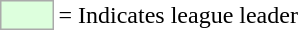<table>
<tr>
<td style="background:#DDFFDD; border:1px solid #aaa; width:2em;"></td>
<td>= Indicates league leader</td>
</tr>
</table>
